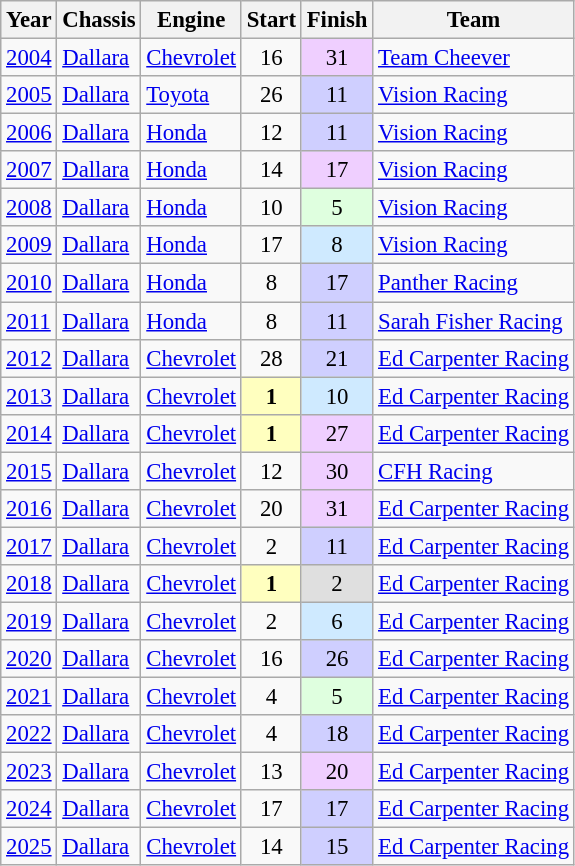<table class="wikitable" style="font-size: 95%;">
<tr>
<th>Year</th>
<th>Chassis</th>
<th>Engine</th>
<th>Start</th>
<th>Finish</th>
<th>Team</th>
</tr>
<tr>
<td><a href='#'>2004</a></td>
<td><a href='#'>Dallara</a></td>
<td><a href='#'>Chevrolet</a></td>
<td align=center>16</td>
<td style="text-align:center; background:#efcfff;">31</td>
<td><a href='#'>Team Cheever</a></td>
</tr>
<tr>
<td><a href='#'>2005</a></td>
<td><a href='#'>Dallara</a></td>
<td><a href='#'>Toyota</a></td>
<td align=center>26</td>
<td style="text-align:center; background:#cfcfff;">11</td>
<td><a href='#'>Vision Racing</a></td>
</tr>
<tr>
<td><a href='#'>2006</a></td>
<td><a href='#'>Dallara</a></td>
<td><a href='#'>Honda</a></td>
<td align=center>12</td>
<td style="text-align:center; background:#cfcfff;">11</td>
<td><a href='#'>Vision Racing</a></td>
</tr>
<tr>
<td><a href='#'>2007</a></td>
<td><a href='#'>Dallara</a></td>
<td><a href='#'>Honda</a></td>
<td align=center>14</td>
<td style="text-align:center; background:#efcfff;">17</td>
<td><a href='#'>Vision Racing</a></td>
</tr>
<tr>
<td><a href='#'>2008</a></td>
<td><a href='#'>Dallara</a></td>
<td><a href='#'>Honda</a></td>
<td align=center>10</td>
<td style="text-align:center; background:#dfffdf;">5</td>
<td><a href='#'>Vision Racing</a></td>
</tr>
<tr>
<td><a href='#'>2009</a></td>
<td><a href='#'>Dallara</a></td>
<td><a href='#'>Honda</a></td>
<td align=center>17</td>
<td style="text-align:center; background:#cfeaff;">8</td>
<td><a href='#'>Vision Racing</a></td>
</tr>
<tr>
<td><a href='#'>2010</a></td>
<td><a href='#'>Dallara</a></td>
<td><a href='#'>Honda</a></td>
<td align=center>8</td>
<td style="text-align:center; background:#cfcfff;">17</td>
<td><a href='#'>Panther Racing</a></td>
</tr>
<tr>
<td><a href='#'>2011</a></td>
<td><a href='#'>Dallara</a></td>
<td><a href='#'>Honda</a></td>
<td align=center>8</td>
<td style="text-align:center; background:#cfcfff;">11</td>
<td><a href='#'>Sarah Fisher Racing</a></td>
</tr>
<tr>
<td><a href='#'>2012</a></td>
<td><a href='#'>Dallara</a></td>
<td><a href='#'>Chevrolet</a></td>
<td align=center>28</td>
<td style="text-align:center; background:#cfcfff;">21</td>
<td nowrap><a href='#'>Ed Carpenter Racing</a></td>
</tr>
<tr>
<td><a href='#'>2013</a></td>
<td><a href='#'>Dallara</a></td>
<td><a href='#'>Chevrolet</a></td>
<td style="text-align:center; background:#ffffbf;"><strong>1</strong></td>
<td style="text-align:center; background:#cfeaff;">10</td>
<td><a href='#'>Ed Carpenter Racing</a></td>
</tr>
<tr>
<td><a href='#'>2014</a></td>
<td><a href='#'>Dallara</a></td>
<td><a href='#'>Chevrolet</a></td>
<td style="text-align:center; background:#ffffbf;"><strong>1</strong></td>
<td style="text-align:center; background:#efcfff;">27</td>
<td><a href='#'>Ed Carpenter Racing</a></td>
</tr>
<tr>
<td><a href='#'>2015</a></td>
<td><a href='#'>Dallara</a></td>
<td><a href='#'>Chevrolet</a></td>
<td style="text-align:center;">12</td>
<td style="text-align:center; background:#efcfff;">30</td>
<td><a href='#'>CFH Racing</a></td>
</tr>
<tr>
<td><a href='#'>2016</a></td>
<td><a href='#'>Dallara</a></td>
<td><a href='#'>Chevrolet</a></td>
<td style="text-align:center;">20</td>
<td style="text-align:center; background:#efcfff;">31</td>
<td><a href='#'>Ed Carpenter Racing</a></td>
</tr>
<tr>
<td><a href='#'>2017</a></td>
<td><a href='#'>Dallara</a></td>
<td><a href='#'>Chevrolet</a></td>
<td style="text-align:center;">2</td>
<td style="text-align:center; background:#cfcfff;">11</td>
<td><a href='#'>Ed Carpenter Racing</a></td>
</tr>
<tr>
<td><a href='#'>2018</a></td>
<td><a href='#'>Dallara</a></td>
<td><a href='#'>Chevrolet</a></td>
<td style="text-align:center; background:#ffffbf;"><strong>1</strong></td>
<td style="text-align:center; background:#DFDFDF;">2</td>
<td><a href='#'>Ed Carpenter Racing</a></td>
</tr>
<tr>
<td><a href='#'>2019</a></td>
<td><a href='#'>Dallara</a></td>
<td><a href='#'>Chevrolet</a></td>
<td style="text-align:center;">2</td>
<td style="text-align:center; background:#cfeaff;">6</td>
<td><a href='#'>Ed Carpenter Racing</a></td>
</tr>
<tr>
<td><a href='#'>2020</a></td>
<td><a href='#'>Dallara</a></td>
<td><a href='#'>Chevrolet</a></td>
<td style="text-align:center;">16</td>
<td style="text-align:center; background:#cfcfff;">26</td>
<td><a href='#'>Ed Carpenter Racing</a></td>
</tr>
<tr>
<td><a href='#'>2021</a></td>
<td><a href='#'>Dallara</a></td>
<td><a href='#'>Chevrolet</a></td>
<td style="text-align:center;">4</td>
<td style="text-align:center; background:#dfffdf;">5</td>
<td><a href='#'>Ed Carpenter Racing</a></td>
</tr>
<tr>
<td><a href='#'>2022</a></td>
<td><a href='#'>Dallara</a></td>
<td><a href='#'>Chevrolet</a></td>
<td align=center>4</td>
<td align=center style="background:#CFCFFF;">18</td>
<td><a href='#'>Ed Carpenter Racing</a></td>
</tr>
<tr>
<td><a href='#'>2023</a></td>
<td><a href='#'>Dallara</a></td>
<td><a href='#'>Chevrolet</a></td>
<td align=center>13</td>
<td style="text-align:center; background:#efcfff;">20</td>
<td><a href='#'>Ed Carpenter Racing</a></td>
</tr>
<tr>
<td><a href='#'>2024</a></td>
<td><a href='#'>Dallara</a></td>
<td><a href='#'>Chevrolet</a></td>
<td align=center>17</td>
<td align=center style="background:#cfcfff;">17</td>
<td><a href='#'>Ed Carpenter Racing</a></td>
</tr>
<tr>
<td><a href='#'>2025</a></td>
<td><a href='#'>Dallara</a></td>
<td><a href='#'>Chevrolet</a></td>
<td align=center>14</td>
<td align=center style="background:#cfcfff;">15</td>
<td><a href='#'>Ed Carpenter Racing</a></td>
</tr>
</table>
